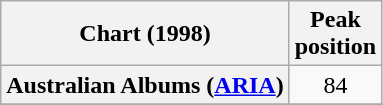<table class="wikitable sortable plainrowheaders" style="text-align:center">
<tr>
<th scope="col">Chart (1998)</th>
<th scope="col">Peak<br>position</th>
</tr>
<tr>
<th scope="row">Australian Albums (<a href='#'>ARIA</a>)</th>
<td>84</td>
</tr>
<tr>
</tr>
<tr>
</tr>
</table>
